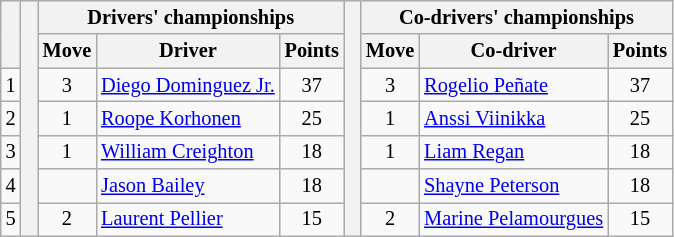<table class="wikitable" style="font-size:85%;">
<tr>
<th rowspan="2"></th>
<th rowspan="7" style="width:5px;"></th>
<th colspan="3">Drivers' championships</th>
<th rowspan="7" style="width:5px;"></th>
<th colspan="3" nowrap>Co-drivers' championships</th>
</tr>
<tr>
<th>Move</th>
<th>Driver</th>
<th>Points</th>
<th>Move</th>
<th>Co-driver</th>
<th>Points</th>
</tr>
<tr>
<td align="center">1</td>
<td align="center"> 3</td>
<td><a href='#'>Diego Dominguez Jr.</a></td>
<td align="center">37</td>
<td align="center"> 3</td>
<td><a href='#'>Rogelio Peñate</a></td>
<td align="center">37</td>
</tr>
<tr>
<td align="center">2</td>
<td align="center"> 1</td>
<td><a href='#'>Roope Korhonen</a></td>
<td align="center">25</td>
<td align="center"> 1</td>
<td><a href='#'>Anssi Viinikka</a></td>
<td align="center">25</td>
</tr>
<tr>
<td align="center">3</td>
<td align="center"> 1</td>
<td><a href='#'>William Creighton</a></td>
<td align="center">18</td>
<td align="center"> 1</td>
<td><a href='#'>Liam Regan</a></td>
<td align="center">18</td>
</tr>
<tr>
<td align="center">4</td>
<td align="center"></td>
<td><a href='#'>Jason Bailey</a></td>
<td align="center">18</td>
<td align="center"></td>
<td><a href='#'>Shayne Peterson</a></td>
<td align="center">18</td>
</tr>
<tr>
<td align="center">5</td>
<td align="center"> 2</td>
<td><a href='#'>Laurent Pellier</a></td>
<td align="center">15</td>
<td align="center"> 2</td>
<td><a href='#'>Marine Pelamourgues</a></td>
<td align="center">15</td>
</tr>
</table>
